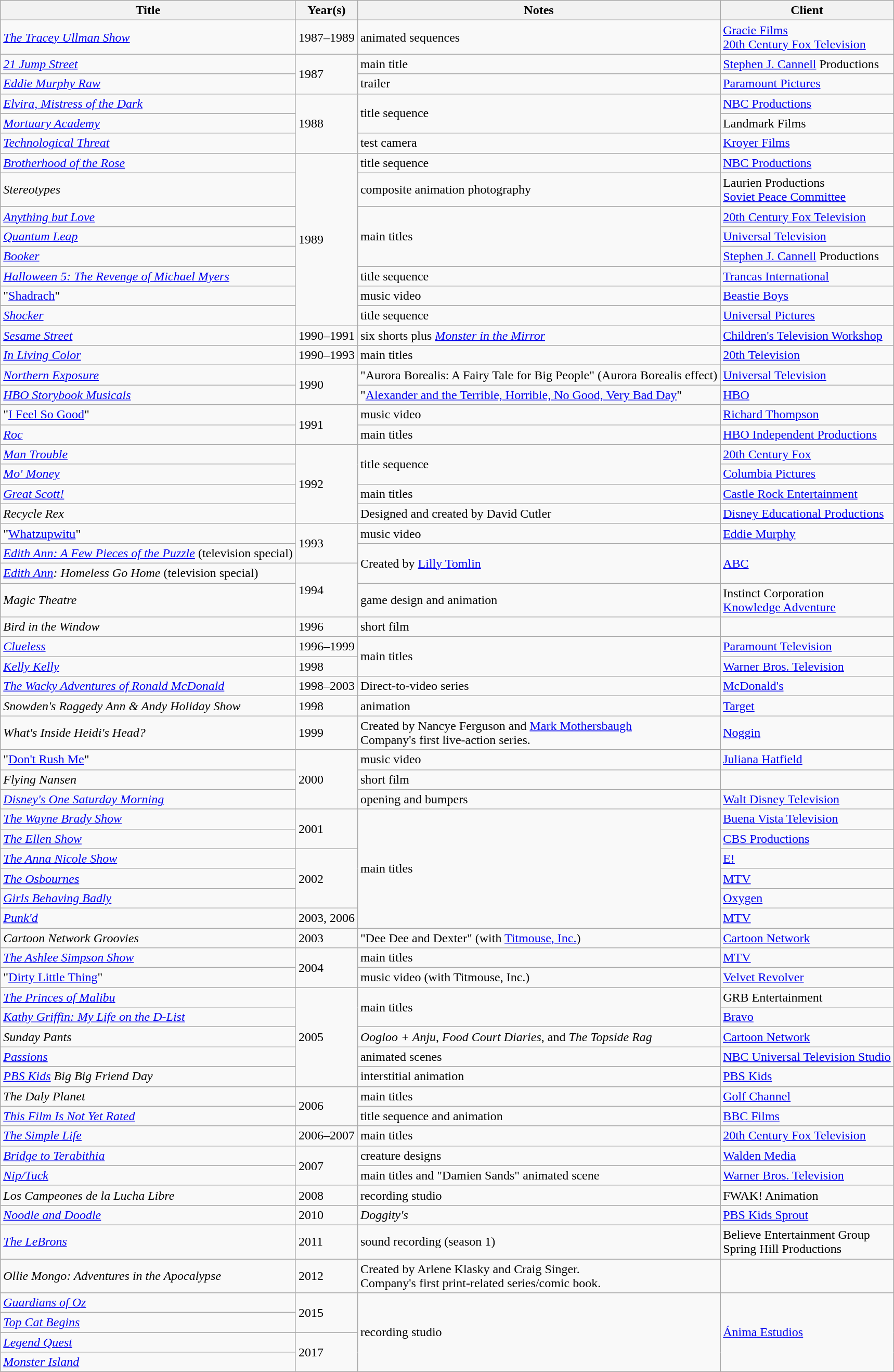<table class="wikitable sortable">
<tr>
<th>Title</th>
<th>Year(s)</th>
<th>Notes</th>
<th>Client</th>
</tr>
<tr>
<td><em><a href='#'>The Tracey Ullman Show</a></em></td>
<td>1987–1989</td>
<td>animated sequences</td>
<td><a href='#'>Gracie Films</a><br><a href='#'>20th Century Fox Television</a></td>
</tr>
<tr>
<td><em><a href='#'>21 Jump Street</a></em></td>
<td rowspan=2>1987</td>
<td>main title</td>
<td><a href='#'>Stephen J. Cannell</a> Productions</td>
</tr>
<tr>
<td><em><a href='#'>Eddie Murphy Raw</a></em></td>
<td>trailer</td>
<td><a href='#'>Paramount Pictures</a></td>
</tr>
<tr>
<td><em><a href='#'>Elvira, Mistress of the Dark</a></em></td>
<td rowspan=3>1988</td>
<td rowspan=2>title sequence</td>
<td><a href='#'>NBC Productions</a></td>
</tr>
<tr>
<td><em><a href='#'>Mortuary Academy</a></em></td>
<td>Landmark Films</td>
</tr>
<tr>
<td><em><a href='#'>Technological Threat</a></em></td>
<td>test camera</td>
<td><a href='#'>Kroyer Films</a></td>
</tr>
<tr>
<td><em><a href='#'>Brotherhood of the Rose</a></em></td>
<td rowspan=8>1989</td>
<td>title sequence</td>
<td><a href='#'>NBC Productions</a></td>
</tr>
<tr>
<td><em>Stereotypes</em></td>
<td>composite animation photography</td>
<td>Laurien Productions<br><a href='#'>Soviet Peace Committee</a></td>
</tr>
<tr>
<td><em><a href='#'>Anything but Love</a></em></td>
<td rowspan=3>main titles</td>
<td><a href='#'>20th Century Fox Television</a></td>
</tr>
<tr>
<td><em><a href='#'>Quantum Leap</a></em></td>
<td><a href='#'>Universal Television</a></td>
</tr>
<tr>
<td><em><a href='#'>Booker</a></em></td>
<td><a href='#'>Stephen J. Cannell</a> Productions</td>
</tr>
<tr>
<td><em><a href='#'>Halloween 5: The Revenge of Michael Myers</a></em></td>
<td>title sequence</td>
<td><a href='#'>Trancas International</a></td>
</tr>
<tr>
<td>"<a href='#'>Shadrach</a>"</td>
<td>music video</td>
<td><a href='#'>Beastie Boys</a></td>
</tr>
<tr>
<td><em><a href='#'>Shocker</a></em></td>
<td>title sequence</td>
<td><a href='#'>Universal Pictures</a></td>
</tr>
<tr>
<td><em><a href='#'>Sesame Street</a></em></td>
<td>1990–1991</td>
<td>six shorts plus <em><a href='#'>Monster in the Mirror</a></em></td>
<td><a href='#'>Children's Television Workshop</a></td>
</tr>
<tr>
<td><em><a href='#'>In Living Color</a></em></td>
<td>1990–1993</td>
<td>main titles</td>
<td><a href='#'>20th Television</a></td>
</tr>
<tr>
<td><em><a href='#'>Northern Exposure</a></em></td>
<td rowspan=2>1990</td>
<td>"Aurora Borealis: A Fairy Tale for Big People" (Aurora Borealis effect)</td>
<td><a href='#'>Universal Television</a></td>
</tr>
<tr>
<td><em><a href='#'>HBO Storybook Musicals</a></em></td>
<td>"<a href='#'>Alexander and the Terrible, Horrible, No Good, Very Bad Day</a>"</td>
<td><a href='#'>HBO</a></td>
</tr>
<tr>
<td>"<a href='#'>I Feel So Good</a>"</td>
<td rowspan=2>1991</td>
<td>music video</td>
<td><a href='#'>Richard Thompson</a></td>
</tr>
<tr>
<td><em><a href='#'>Roc</a></em></td>
<td>main titles</td>
<td><a href='#'>HBO Independent Productions</a></td>
</tr>
<tr>
<td><em><a href='#'>Man Trouble</a></em></td>
<td rowspan=4>1992</td>
<td rowspan=2>title sequence</td>
<td><a href='#'>20th Century Fox</a></td>
</tr>
<tr>
<td><em><a href='#'>Mo' Money</a></em></td>
<td><a href='#'>Columbia Pictures</a></td>
</tr>
<tr>
<td><em><a href='#'>Great Scott!</a></em></td>
<td>main titles</td>
<td><a href='#'>Castle Rock Entertainment</a></td>
</tr>
<tr>
<td><em>Recycle Rex</em></td>
<td>Designed and created by David Cutler</td>
<td><a href='#'>Disney Educational Productions</a></td>
</tr>
<tr>
<td>"<a href='#'>Whatzupwitu</a>"</td>
<td rowspan=2>1993</td>
<td>music video</td>
<td><a href='#'>Eddie Murphy</a></td>
</tr>
<tr>
<td><em><a href='#'>Edith Ann: A Few Pieces of the Puzzle</a></em> (television special)</td>
<td rowspan=2>Created by <a href='#'>Lilly Tomlin</a></td>
<td rowspan=2><a href='#'>ABC</a></td>
</tr>
<tr>
<td><em><a href='#'>Edith Ann</a>: Homeless Go Home</em> (television special)</td>
<td rowspan=2>1994</td>
</tr>
<tr>
<td><em>Magic Theatre</em></td>
<td>game design and animation</td>
<td>Instinct Corporation<br><a href='#'>Knowledge Adventure</a></td>
</tr>
<tr>
<td><em>Bird in the Window</em></td>
<td>1996</td>
<td>short film</td>
<td></td>
</tr>
<tr>
<td><em><a href='#'>Clueless</a></em></td>
<td>1996–1999</td>
<td rowspan=2>main titles</td>
<td><a href='#'>Paramount Television</a></td>
</tr>
<tr>
<td><em><a href='#'>Kelly Kelly</a></em></td>
<td>1998</td>
<td><a href='#'>Warner Bros. Television</a></td>
</tr>
<tr>
<td><em><a href='#'>The Wacky Adventures of Ronald McDonald</a></em></td>
<td>1998–2003</td>
<td>Direct-to-video series</td>
<td><a href='#'>McDonald's</a></td>
</tr>
<tr>
<td><em>Snowden's Raggedy Ann & Andy Holiday Show</em></td>
<td>1998</td>
<td>animation</td>
<td><a href='#'>Target</a></td>
</tr>
<tr>
<td><em>What's Inside Heidi's Head?</em></td>
<td>1999</td>
<td>Created by Nancye Ferguson and <a href='#'>Mark Mothersbaugh</a><br>Company's first live-action series.</td>
<td><a href='#'>Noggin</a></td>
</tr>
<tr>
<td>"<a href='#'>Don't Rush Me</a>"</td>
<td rowspan="3">2000</td>
<td>music video</td>
<td><a href='#'>Juliana Hatfield</a></td>
</tr>
<tr>
<td><em>Flying Nansen</em></td>
<td>short film</td>
<td></td>
</tr>
<tr>
<td><em><a href='#'>Disney's One Saturday Morning</a></em></td>
<td>opening and bumpers</td>
<td><a href='#'>Walt Disney Television</a></td>
</tr>
<tr>
<td><em><a href='#'>The Wayne Brady Show</a></em></td>
<td rowspan="2">2001</td>
<td rowspan="6">main titles</td>
<td><a href='#'>Buena Vista Television</a></td>
</tr>
<tr>
<td><em><a href='#'>The Ellen Show</a></em></td>
<td><a href='#'>CBS Productions</a></td>
</tr>
<tr>
<td><em><a href='#'>The Anna Nicole Show</a></em></td>
<td rowspan=3>2002</td>
<td><a href='#'>E!</a></td>
</tr>
<tr>
<td><em><a href='#'>The Osbournes</a></em></td>
<td><a href='#'>MTV</a></td>
</tr>
<tr>
<td><em><a href='#'>Girls Behaving Badly</a></em></td>
<td><a href='#'>Oxygen</a></td>
</tr>
<tr>
<td><em><a href='#'>Punk'd</a></em></td>
<td>2003, 2006</td>
<td><a href='#'>MTV</a></td>
</tr>
<tr>
<td><em>Cartoon Network Groovies</em></td>
<td>2003</td>
<td>"Dee Dee and Dexter" (with <a href='#'>Titmouse, Inc.</a>)</td>
<td><a href='#'>Cartoon Network</a></td>
</tr>
<tr>
<td><em><a href='#'>The Ashlee Simpson Show</a></em></td>
<td rowspan=2>2004</td>
<td>main titles</td>
<td><a href='#'>MTV</a></td>
</tr>
<tr>
<td>"<a href='#'>Dirty Little Thing</a>"</td>
<td>music video (with Titmouse, Inc.)</td>
<td><a href='#'>Velvet Revolver</a></td>
</tr>
<tr>
<td><em><a href='#'>The Princes of Malibu</a></em></td>
<td rowspan=5>2005</td>
<td rowspan="2">main titles</td>
<td>GRB Entertainment</td>
</tr>
<tr>
<td><em><a href='#'>Kathy Griffin: My Life on the D-List</a></em></td>
<td><a href='#'>Bravo</a></td>
</tr>
<tr>
<td><em>Sunday Pants</em></td>
<td><em>Oogloo + Anju</em>, <em>Food Court Diaries</em>, and <em>The Topside Rag</em></td>
<td><a href='#'>Cartoon Network</a></td>
</tr>
<tr>
<td><em><a href='#'>Passions</a></em></td>
<td>animated scenes</td>
<td><a href='#'>NBC Universal Television Studio</a></td>
</tr>
<tr>
<td><em><a href='#'>PBS Kids</a> Big Big Friend Day</em></td>
<td>interstitial animation</td>
<td><a href='#'>PBS Kids</a></td>
</tr>
<tr>
<td><em>The Daly Planet</em></td>
<td rowspan=2>2006</td>
<td>main titles</td>
<td><a href='#'>Golf Channel</a></td>
</tr>
<tr>
<td><em><a href='#'>This Film Is Not Yet Rated</a></em></td>
<td>title sequence and animation</td>
<td><a href='#'>BBC Films</a></td>
</tr>
<tr>
<td><em><a href='#'>The Simple Life</a></em></td>
<td>2006–2007</td>
<td>main titles</td>
<td><a href='#'>20th Century Fox Television</a></td>
</tr>
<tr>
<td><em><a href='#'>Bridge to Terabithia</a></em></td>
<td rowspan=2>2007</td>
<td>creature designs</td>
<td><a href='#'>Walden Media</a></td>
</tr>
<tr>
<td><em><a href='#'>Nip/Tuck</a></em></td>
<td>main titles and "Damien Sands" animated scene</td>
<td><a href='#'>Warner Bros. Television</a></td>
</tr>
<tr>
<td><em>Los Campeones de la Lucha Libre</em></td>
<td>2008</td>
<td>recording studio</td>
<td>FWAK! Animation</td>
</tr>
<tr>
<td><em><a href='#'>Noodle and Doodle</a></em></td>
<td>2010</td>
<td><em>Doggity's</em></td>
<td><a href='#'>PBS Kids Sprout</a></td>
</tr>
<tr>
<td><em><a href='#'>The LeBrons</a></em></td>
<td>2011</td>
<td>sound recording (season 1)</td>
<td>Believe Entertainment Group<br>Spring Hill Productions</td>
</tr>
<tr>
<td><em>Ollie Mongo: Adventures in the Apocalypse</em></td>
<td>2012</td>
<td>Created by Arlene Klasky and Craig Singer.<br>Company's first print-related series/comic book.</td>
<td></td>
</tr>
<tr>
<td><em><a href='#'>Guardians of Oz</a></em></td>
<td rowspan=2>2015</td>
<td rowspan=4>recording studio</td>
<td rowspan=4><a href='#'>Ánima Estudios</a></td>
</tr>
<tr>
<td><em><a href='#'>Top Cat Begins</a></em></td>
</tr>
<tr>
<td><em><a href='#'>Legend Quest</a></em></td>
<td rowspan=2>2017</td>
</tr>
<tr>
<td><em><a href='#'>Monster Island</a></em></td>
</tr>
</table>
